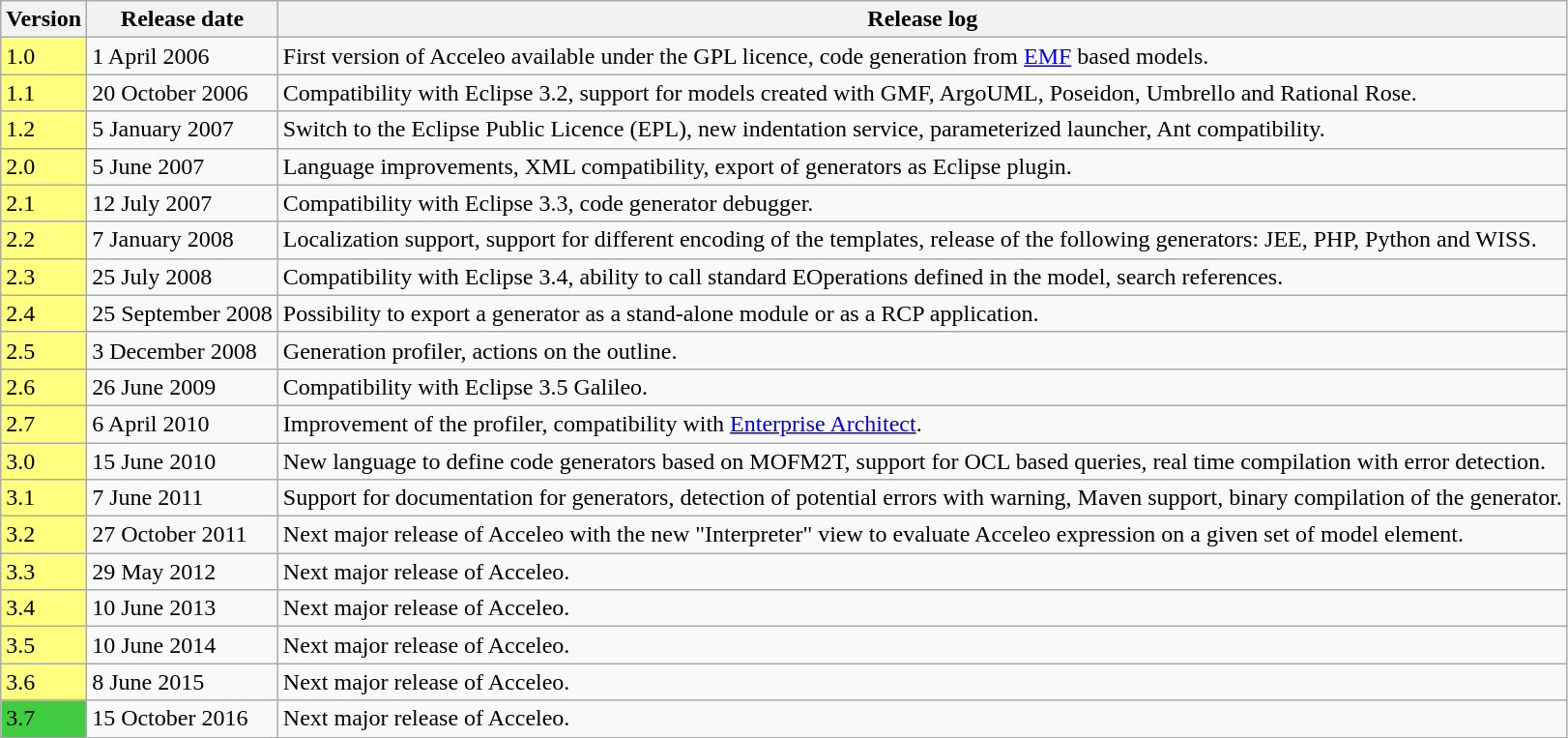<table class="wikitable">
<tr>
<th>Version</th>
<th>Release date</th>
<th>Release log</th>
</tr>
<tr>
<td style="white-space: nowrap;background-color:#FFFF80;">1.0</td>
<td>1 April 2006</td>
<td>First version of Acceleo available under the GPL licence, code generation from <a href='#'>EMF</a> based models.</td>
</tr>
<tr>
<td style="white-space: nowrap;background-color:#FFFF80;">1.1</td>
<td>20 October 2006</td>
<td>Compatibility with Eclipse 3.2, support for models created with GMF, ArgoUML, Poseidon, Umbrello and Rational Rose.</td>
</tr>
<tr>
<td style="white-space: nowrap;background-color:#FFFF80;">1.2</td>
<td>5 January 2007</td>
<td>Switch to the Eclipse Public Licence (EPL), new indentation service, parameterized launcher, Ant compatibility.</td>
</tr>
<tr>
<td style="white-space: nowrap;background-color:#FFFF80;">2.0</td>
<td>5 June 2007</td>
<td>Language improvements, XML compatibility, export of generators as Eclipse plugin.</td>
</tr>
<tr>
<td style="white-space: nowrap;background-color:#FFFF80;">2.1</td>
<td>12 July 2007</td>
<td>Compatibility with Eclipse 3.3, code generator debugger.</td>
</tr>
<tr>
<td style="white-space: nowrap;background-color:#FFFF80;">2.2</td>
<td>7 January 2008</td>
<td>Localization support, support for different encoding of the templates, release of the following generators: JEE, PHP, Python and WISS.</td>
</tr>
<tr>
<td style="white-space: nowrap;background-color:#FFFF80;">2.3</td>
<td>25 July 2008</td>
<td>Compatibility with Eclipse 3.4, ability to call standard EOperations defined in the model, search references.</td>
</tr>
<tr>
<td style="white-space: nowrap;background-color:#FFFF80;">2.4</td>
<td>25 September 2008</td>
<td>Possibility to export a generator as a stand-alone module or as a RCP application.</td>
</tr>
<tr>
<td style="white-space: nowrap;background-color:#FFFF80;">2.5</td>
<td>3 December 2008</td>
<td>Generation profiler, actions on the outline.</td>
</tr>
<tr>
<td style="white-space: nowrap;background-color:#FFFF80;">2.6</td>
<td>26 June 2009</td>
<td>Compatibility with Eclipse 3.5 Galileo.</td>
</tr>
<tr>
<td style="white-space: nowrap;background-color:#FFFF80;">2.7</td>
<td>6 April 2010</td>
<td>Improvement of the profiler, compatibility with <a href='#'>Enterprise Architect</a>.</td>
</tr>
<tr>
<td style="white-space: nowrap;background-color:#FFFF80;">3.0</td>
<td>15 June 2010</td>
<td>New language to define code generators based on MOFM2T, support for OCL based queries, real time compilation with error detection.</td>
</tr>
<tr>
<td style="white-space: nowrap;background-color:#FFFF80;">3.1</td>
<td>7 June 2011</td>
<td>Support for documentation for generators, detection of potential errors with warning, Maven support, binary compilation of the generator.</td>
</tr>
<tr>
<td style="white-space: nowrap;background-color:#FFFF80;">3.2</td>
<td>27 October 2011</td>
<td>Next major release of Acceleo with the new "Interpreter" view to evaluate Acceleo expression on a given set of model element.</td>
</tr>
<tr>
<td style="white-space: nowrap;background-color:#FFFF80;">3.3</td>
<td>29 May 2012</td>
<td>Next major release of Acceleo.</td>
</tr>
<tr>
<td style="white-space: nowrap;background-color:#FFFF80;">3.4</td>
<td>10 June 2013</td>
<td>Next major release of Acceleo.</td>
</tr>
<tr>
<td style="white-space: nowrap;background-color:#FFFF80;">3.5</td>
<td>10 June 2014</td>
<td>Next major release of Acceleo.</td>
</tr>
<tr>
<td style="white-space: nowrap;background-color:#FFFF80;">3.6</td>
<td>8 June 2015</td>
<td>Next major release of Acceleo.</td>
</tr>
<tr>
<td style="white-space: nowrap;background-color:#40CC40;">3.7</td>
<td>15 October 2016</td>
<td>Next major release of Acceleo.</td>
</tr>
</table>
